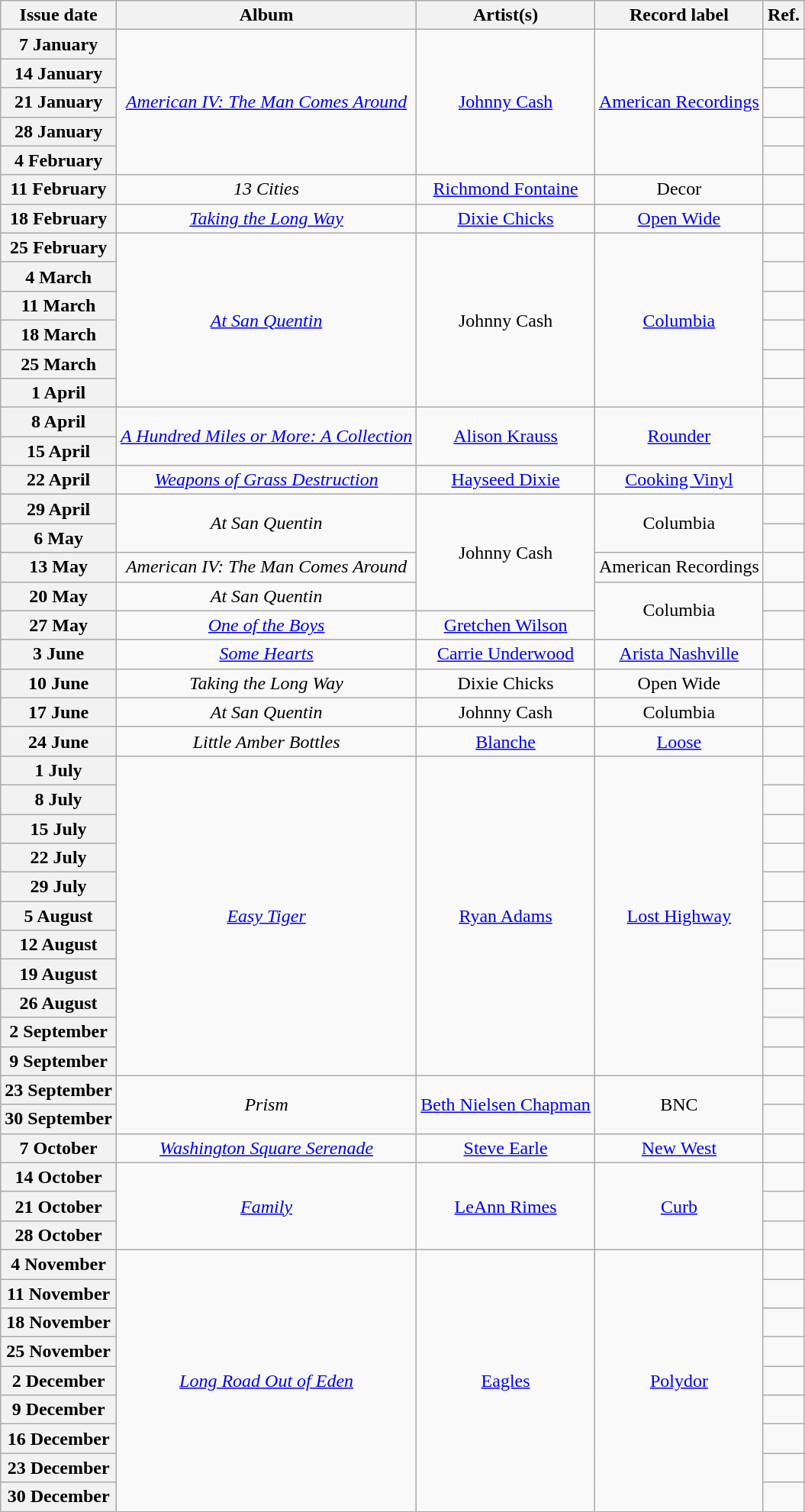<table class="wikitable plainrowheaders">
<tr>
<th scope="col">Issue date</th>
<th scope="col">Album</th>
<th scope="col">Artist(s)</th>
<th scope="col">Record label</th>
<th scope="col">Ref.</th>
</tr>
<tr>
<th scope="row">7 January</th>
<td align="center" rowspan=5><em><a href='#'>American IV: The Man Comes Around</a></em></td>
<td align="center" rowspan=5><a href='#'>Johnny Cash</a></td>
<td align="center" rowspan=5><a href='#'>American Recordings</a></td>
<td align="center"></td>
</tr>
<tr>
<th scope="row">14 January</th>
<td align="center"></td>
</tr>
<tr>
<th scope="row">21 January</th>
<td align="center"></td>
</tr>
<tr>
<th scope="row">28 January</th>
<td align="center"></td>
</tr>
<tr>
<th scope="row">4 February</th>
<td align="center"></td>
</tr>
<tr>
<th scope="row">11 February</th>
<td align="center"><em>13 Cities</em></td>
<td align="center"><a href='#'>Richmond Fontaine</a></td>
<td align="center">Decor</td>
<td align="center"></td>
</tr>
<tr>
<th scope="row">18 February</th>
<td align="center"><em><a href='#'>Taking the Long Way</a></em></td>
<td align="center"><a href='#'>Dixie Chicks</a></td>
<td align="center"><a href='#'>Open Wide</a></td>
<td align="center"></td>
</tr>
<tr>
<th scope="row">25 February</th>
<td align="center" rowspan=6><em><a href='#'>At San Quentin</a></em></td>
<td align="center" rowspan=6>Johnny Cash</td>
<td align="center" rowspan=6><a href='#'>Columbia</a></td>
<td align="center"></td>
</tr>
<tr>
<th scope="row">4 March</th>
<td align="center"></td>
</tr>
<tr>
<th scope="row">11 March</th>
<td align="center"></td>
</tr>
<tr>
<th scope="row">18 March</th>
<td align="center"></td>
</tr>
<tr>
<th scope="row">25 March</th>
<td align="center"></td>
</tr>
<tr>
<th scope="row">1 April</th>
<td align="center"></td>
</tr>
<tr>
<th scope="row">8 April</th>
<td align="center" rowspan=2><em><a href='#'>A Hundred Miles or More: A Collection</a></em></td>
<td align="center" rowspan=2><a href='#'>Alison Krauss</a></td>
<td align="center" rowspan=2><a href='#'>Rounder</a></td>
<td align="center"></td>
</tr>
<tr>
<th scope="row">15 April</th>
<td align="center"></td>
</tr>
<tr>
<th scope="row">22 April</th>
<td align="center"><em><a href='#'>Weapons of Grass Destruction</a></em></td>
<td align="center"><a href='#'>Hayseed Dixie</a></td>
<td align="center"><a href='#'>Cooking Vinyl</a></td>
<td align="center"></td>
</tr>
<tr>
<th scope="row">29 April</th>
<td align="center" rowspan=2><em>At San Quentin</em></td>
<td align="center" rowspan=4>Johnny Cash</td>
<td align="center" rowspan=2>Columbia</td>
<td align="center"></td>
</tr>
<tr>
<th scope="row">6 May</th>
<td align="center"></td>
</tr>
<tr>
<th scope="row">13 May</th>
<td align="center"><em>American IV: The Man Comes Around</em></td>
<td align="center">American Recordings</td>
<td align="center"></td>
</tr>
<tr>
<th scope="row">20 May</th>
<td align="center"><em>At San Quentin</em></td>
<td align="center" rowspan=2>Columbia</td>
<td align="center"></td>
</tr>
<tr>
<th scope="row">27 May</th>
<td align="center"><em><a href='#'>One of the Boys</a></em></td>
<td align="center"><a href='#'>Gretchen Wilson</a></td>
<td align="center"></td>
</tr>
<tr>
<th scope="row">3 June</th>
<td align="center"><em><a href='#'>Some Hearts</a></em></td>
<td align="center"><a href='#'>Carrie Underwood</a></td>
<td align="center"><a href='#'>Arista Nashville</a></td>
<td align="center"></td>
</tr>
<tr>
<th scope="row">10 June</th>
<td align="center"><em>Taking the Long Way</em></td>
<td align="center">Dixie Chicks</td>
<td align="center">Open Wide</td>
<td align="center"></td>
</tr>
<tr>
<th scope="row">17 June</th>
<td align="center"><em>At San Quentin</em></td>
<td align="center">Johnny Cash</td>
<td align="center">Columbia</td>
<td align="center"></td>
</tr>
<tr>
<th scope="row">24 June</th>
<td align="center"><em>Little Amber Bottles</em></td>
<td align="center"><a href='#'>Blanche</a></td>
<td align="center"><a href='#'>Loose</a></td>
<td align="center"></td>
</tr>
<tr>
<th scope="row">1 July</th>
<td align="center" rowspan=11><em><a href='#'>Easy Tiger</a></em></td>
<td align="center" rowspan=11><a href='#'>Ryan Adams</a></td>
<td align="center" rowspan=11><a href='#'>Lost Highway</a></td>
<td align="center"></td>
</tr>
<tr>
<th scope="row">8 July</th>
<td align="center"></td>
</tr>
<tr>
<th scope="row">15 July</th>
<td align="center"></td>
</tr>
<tr>
<th scope="row">22 July</th>
<td align="center"></td>
</tr>
<tr>
<th scope="row">29 July</th>
<td align="center"></td>
</tr>
<tr>
<th scope="row">5 August</th>
<td align="center"></td>
</tr>
<tr>
<th scope="row">12 August</th>
<td align="center"></td>
</tr>
<tr>
<th scope="row">19 August</th>
<td align="center"></td>
</tr>
<tr>
<th scope="row">26 August</th>
<td align="center"></td>
</tr>
<tr>
<th scope="row">2 September</th>
<td align="center"></td>
</tr>
<tr>
<th scope="row">9 September</th>
<td align="center"></td>
</tr>
<tr>
<th scope="row">23 September</th>
<td align="center" rowspan=2><em>Prism</em></td>
<td align="center" rowspan=2><a href='#'>Beth Nielsen Chapman</a></td>
<td align="center" rowspan=2>BNC</td>
<td align="center"></td>
</tr>
<tr>
<th scope="row">30 September</th>
<td align="center"></td>
</tr>
<tr>
<th scope="row">7 October</th>
<td align="center"><em><a href='#'>Washington Square Serenade</a></em></td>
<td align="center"><a href='#'>Steve Earle</a></td>
<td align="center"><a href='#'>New West</a></td>
<td align="center"></td>
</tr>
<tr>
<th scope="row">14 October</th>
<td align="center" rowspan=3><em><a href='#'>Family</a></em></td>
<td align="center" rowspan=3><a href='#'>LeAnn Rimes</a></td>
<td align="center" rowspan=3><a href='#'>Curb</a></td>
<td align="center"></td>
</tr>
<tr>
<th scope="row">21 October</th>
<td align="center"></td>
</tr>
<tr>
<th scope="row">28 October</th>
<td align="center"></td>
</tr>
<tr>
<th scope="row">4 November</th>
<td align="center" rowspan=9><em><a href='#'>Long Road Out of Eden</a></em></td>
<td align="center" rowspan=9><a href='#'>Eagles</a></td>
<td align="center" rowspan=9><a href='#'>Polydor</a></td>
<td align="center"></td>
</tr>
<tr>
<th scope="row">11 November</th>
<td align="center"></td>
</tr>
<tr>
<th scope="row">18 November</th>
<td align="center"></td>
</tr>
<tr>
<th scope="row">25 November</th>
<td align="center"></td>
</tr>
<tr>
<th scope="row">2 December</th>
<td align="center"></td>
</tr>
<tr>
<th scope="row">9 December</th>
<td align="center"></td>
</tr>
<tr>
<th scope="row">16 December</th>
<td align="center"></td>
</tr>
<tr>
<th scope="row">23 December</th>
<td align="center"></td>
</tr>
<tr>
<th scope="row">30 December</th>
<td align="center"></td>
</tr>
<tr>
</tr>
</table>
